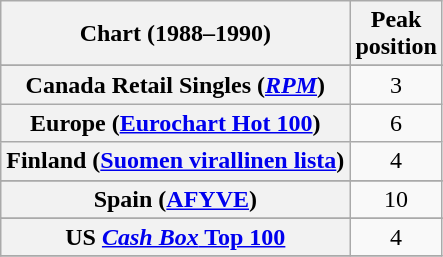<table class="wikitable sortable plainrowheaders" style="text-align:center">
<tr>
<th>Chart (1988–1990)</th>
<th>Peak <br>position</th>
</tr>
<tr>
</tr>
<tr>
</tr>
<tr>
</tr>
<tr>
</tr>
<tr>
<th scope="row">Canada Retail Singles (<em><a href='#'>RPM</a></em>)</th>
<td>3</td>
</tr>
<tr>
<th scope="row">Europe (<a href='#'>Eurochart Hot 100</a>)</th>
<td>6</td>
</tr>
<tr>
<th scope="row">Finland (<a href='#'>Suomen virallinen lista</a>)</th>
<td>4</td>
</tr>
<tr>
</tr>
<tr>
</tr>
<tr>
</tr>
<tr>
</tr>
<tr>
</tr>
<tr>
<th scope="row">Spain (<a href='#'>AFYVE</a>)</th>
<td>10</td>
</tr>
<tr>
</tr>
<tr>
</tr>
<tr>
</tr>
<tr>
</tr>
<tr>
</tr>
<tr>
<th scope="row">US <a href='#'><em>Cash Box</em> Top 100</a></th>
<td>4</td>
</tr>
<tr>
</tr>
</table>
